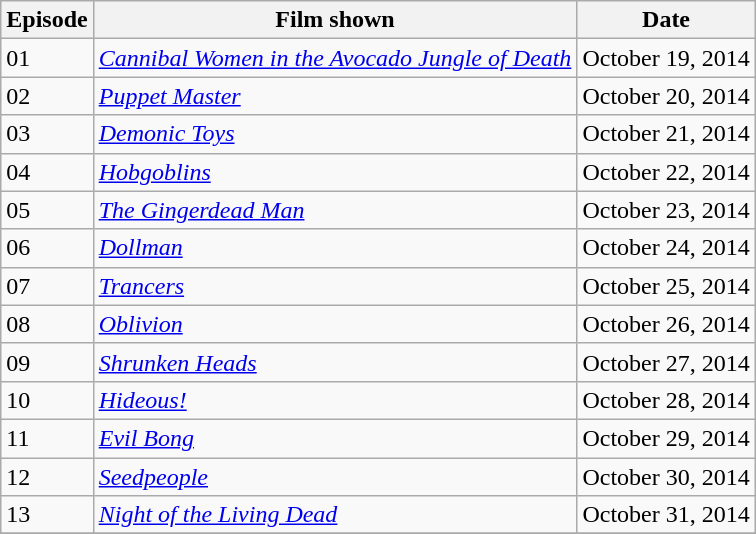<table class="wikitable sortable">
<tr>
<th>Episode</th>
<th>Film shown</th>
<th>Date</th>
</tr>
<tr>
<td>01</td>
<td><em><a href='#'>Cannibal Women in the Avocado Jungle of Death</a></em></td>
<td>October 19, 2014</td>
</tr>
<tr>
<td>02</td>
<td><em><a href='#'>Puppet Master</a></em></td>
<td>October 20, 2014</td>
</tr>
<tr>
<td>03</td>
<td><em><a href='#'>Demonic Toys</a></em></td>
<td>October 21, 2014</td>
</tr>
<tr>
<td>04</td>
<td><em><a href='#'>Hobgoblins</a></em></td>
<td>October 22, 2014</td>
</tr>
<tr>
<td>05</td>
<td><em><a href='#'>The Gingerdead Man</a></em></td>
<td>October 23, 2014</td>
</tr>
<tr>
<td>06</td>
<td><em><a href='#'>Dollman</a></em></td>
<td>October 24, 2014</td>
</tr>
<tr>
<td>07</td>
<td><em><a href='#'>Trancers</a></em></td>
<td>October 25, 2014</td>
</tr>
<tr>
<td>08</td>
<td><em><a href='#'>Oblivion</a></em></td>
<td>October 26, 2014</td>
</tr>
<tr>
<td>09</td>
<td><em><a href='#'>Shrunken Heads</a></em></td>
<td>October 27, 2014</td>
</tr>
<tr>
<td>10</td>
<td><em><a href='#'>Hideous!</a></em></td>
<td>October 28, 2014</td>
</tr>
<tr>
<td>11</td>
<td><em><a href='#'>Evil Bong</a></em></td>
<td>October 29, 2014</td>
</tr>
<tr>
<td>12</td>
<td><em><a href='#'>Seedpeople</a></em></td>
<td>October 30, 2014</td>
</tr>
<tr>
<td>13</td>
<td><em><a href='#'>Night of the Living Dead</a></em></td>
<td>October 31, 2014</td>
</tr>
<tr>
</tr>
</table>
